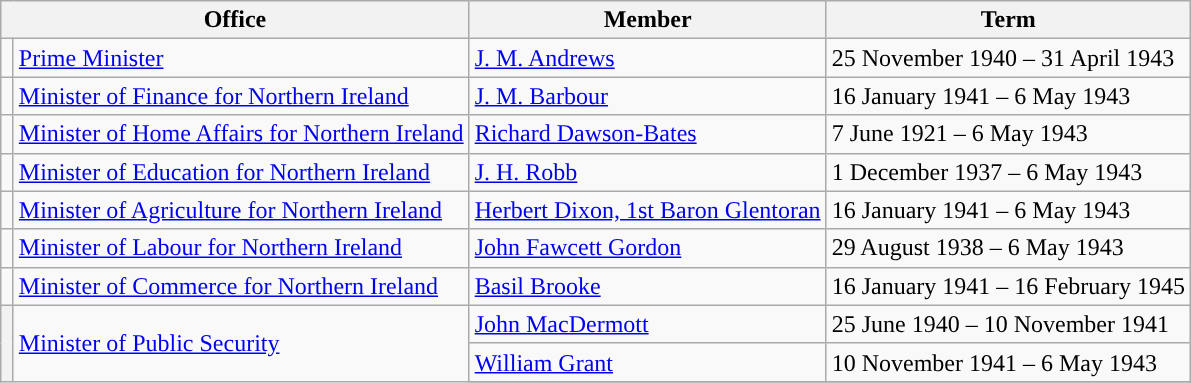<table class="wikitable">
<tr>
<th colspan="2">Office</th>
<th>Member</th>
<th>Term</th>
</tr>
<tr>
<td style="width: 1px; background: "></td>
<td><a href='#'>Prime Minister</a></td>
<td><a href='#'>J. M. Andrews</a></td>
<td>25 November 1940 – 31 April 1943</td>
</tr>
<tr>
<td style="width: 1px; background: "></td>
<td><a href='#'>Minister of Finance for Northern Ireland</a></td>
<td><a href='#'>J. M. Barbour</a></td>
<td>16 January 1941 – 6 May 1943</td>
</tr>
<tr>
<td style="width: 1px; background: "></td>
<td><a href='#'>Minister of Home Affairs for Northern Ireland</a></td>
<td><a href='#'>Richard Dawson-Bates</a></td>
<td>7 June 1921 – 6 May 1943</td>
</tr>
<tr>
<td style="width: 1px; background: "></td>
<td><a href='#'>Minister of Education for Northern Ireland</a></td>
<td><a href='#'>J. H. Robb</a></td>
<td>1 December 1937 – 6 May 1943</td>
</tr>
<tr>
<td style="width: 1px; background: "></td>
<td><a href='#'>Minister of Agriculture for Northern Ireland</a></td>
<td><a href='#'>Herbert Dixon, 1st Baron Glentoran</a></td>
<td>16 January 1941 – 6 May 1943</td>
</tr>
<tr>
<td style="width: 1px; background: "></td>
<td><a href='#'>Minister of Labour for Northern Ireland</a></td>
<td><a href='#'>John Fawcett Gordon</a></td>
<td>29 August 1938 – 6 May 1943</td>
</tr>
<tr>
<td style="width: 1px; background: "></td>
<td><a href='#'>Minister of Commerce for Northern Ireland</a></td>
<td><a href='#'>Basil Brooke</a></td>
<td>16 January 1941 – 16 February 1945</td>
</tr>
<tr>
<th rowspan="3" style="width: 1px; background: "></th>
<td rowspan="3"><a href='#'>Minister of Public Security</a></td>
<td><a href='#'>John MacDermott</a></td>
<td>25 June 1940 – 10 November 1941</td>
</tr>
<tr>
<td><a href='#'>William Grant</a></td>
<td>10 November 1941 – 6 May 1943</td>
</tr>
<tr>
</tr>
</table>
